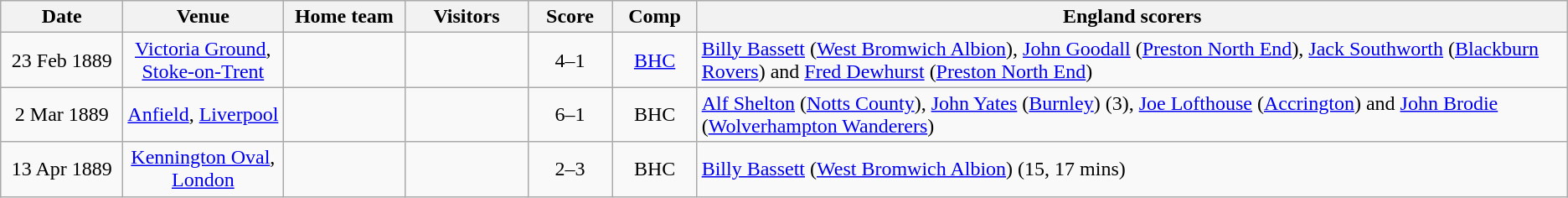<table class="wikitable" style="text-align:center">
<tr>
<th width=90>Date</th>
<th width=120>Venue</th>
<th width=90>Home team</th>
<th width=90>Visitors</th>
<th width=60>Score</th>
<th width=60>Comp</th>
<th>England scorers</th>
</tr>
<tr>
<td>23 Feb 1889</td>
<td><a href='#'>Victoria Ground</a>, <a href='#'>Stoke-on-Trent</a></td>
<td align=left></td>
<td align=left></td>
<td>4–1</td>
<td><a href='#'>BHC</a></td>
<td align=left><a href='#'>Billy Bassett</a> (<a href='#'>West Bromwich Albion</a>), <a href='#'>John Goodall</a> (<a href='#'>Preston North End</a>), <a href='#'>Jack Southworth</a> (<a href='#'>Blackburn Rovers</a>) and <a href='#'>Fred Dewhurst</a> (<a href='#'>Preston North End</a>)</td>
</tr>
<tr>
<td>2 Mar 1889</td>
<td><a href='#'>Anfield</a>, <a href='#'>Liverpool</a></td>
<td align=left></td>
<td align=left></td>
<td>6–1</td>
<td>BHC</td>
<td align=left><a href='#'>Alf Shelton</a> (<a href='#'>Notts County</a>), <a href='#'>John Yates</a> (<a href='#'>Burnley</a>) (3), <a href='#'>Joe Lofthouse</a> (<a href='#'>Accrington</a>) and <a href='#'>John Brodie</a> (<a href='#'>Wolverhampton Wanderers</a>)</td>
</tr>
<tr>
<td>13 Apr 1889</td>
<td><a href='#'>Kennington Oval</a>, <a href='#'>London</a></td>
<td align=left></td>
<td align=left></td>
<td>2–3</td>
<td>BHC</td>
<td align=left><a href='#'>Billy Bassett</a> (<a href='#'>West Bromwich Albion</a>) (15, 17 mins)</td>
</tr>
</table>
